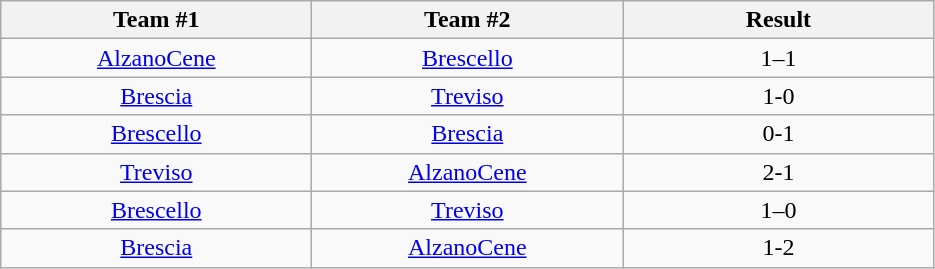<table class="wikitable" style="text-align:center">
<tr>
<th width=200>Team #1</th>
<th width=200>Team #2</th>
<th width=200>Result</th>
</tr>
<tr>
<td><a href='#'>AlzanoCene</a></td>
<td><a href='#'>Brescello</a></td>
<td>1–1</td>
</tr>
<tr>
<td><a href='#'>Brescia</a></td>
<td><a href='#'>Treviso</a></td>
<td>1-0</td>
</tr>
<tr>
<td><a href='#'>Brescello</a></td>
<td><a href='#'>Brescia</a></td>
<td>0-1</td>
</tr>
<tr>
<td><a href='#'>Treviso</a></td>
<td><a href='#'>AlzanoCene</a></td>
<td>2-1</td>
</tr>
<tr>
<td><a href='#'>Brescello</a></td>
<td><a href='#'>Treviso</a></td>
<td>1–0</td>
</tr>
<tr>
<td><a href='#'>Brescia</a></td>
<td><a href='#'>AlzanoCene</a></td>
<td>1-2</td>
</tr>
</table>
